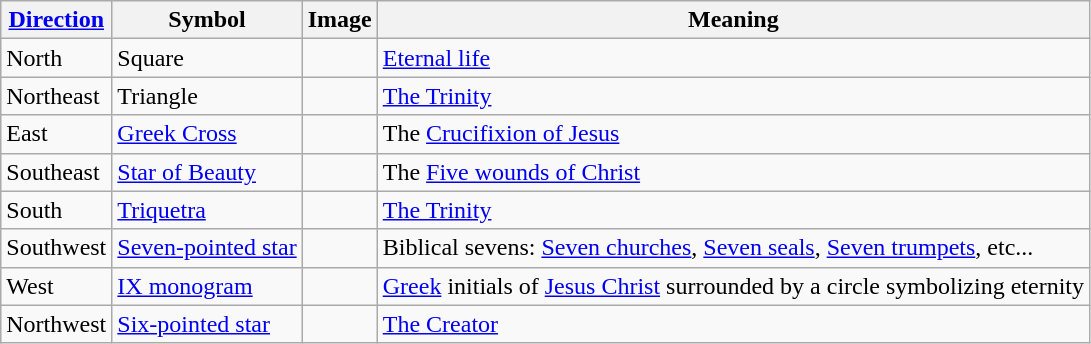<table class="wikitable">
<tr>
<th><a href='#'>Direction</a></th>
<th>Symbol</th>
<th>Image</th>
<th>Meaning</th>
</tr>
<tr>
<td>North</td>
<td>Square</td>
<td></td>
<td><a href='#'>Eternal life</a></td>
</tr>
<tr>
<td>Northeast</td>
<td>Triangle</td>
<td></td>
<td><a href='#'>The Trinity</a></td>
</tr>
<tr>
<td>East</td>
<td><a href='#'>Greek Cross</a></td>
<td></td>
<td>The <a href='#'>Crucifixion of Jesus</a></td>
</tr>
<tr>
<td>Southeast</td>
<td><a href='#'>Star of Beauty</a></td>
<td></td>
<td>The <a href='#'>Five wounds of Christ</a></td>
</tr>
<tr>
<td>South</td>
<td><a href='#'>Triquetra</a></td>
<td></td>
<td><a href='#'>The Trinity</a></td>
</tr>
<tr>
<td>Southwest</td>
<td><a href='#'>Seven-pointed star</a></td>
<td></td>
<td>Biblical sevens: <a href='#'>Seven churches</a>, <a href='#'>Seven seals</a>, <a href='#'>Seven trumpets</a>, etc...</td>
</tr>
<tr>
<td>West</td>
<td><a href='#'>IX monogram</a></td>
<td></td>
<td><a href='#'>Greek</a> initials of <a href='#'>Jesus Christ</a> surrounded by a circle symbolizing eternity</td>
</tr>
<tr>
<td>Northwest</td>
<td><a href='#'>Six-pointed star</a></td>
<td></td>
<td><a href='#'>The Creator</a></td>
</tr>
</table>
